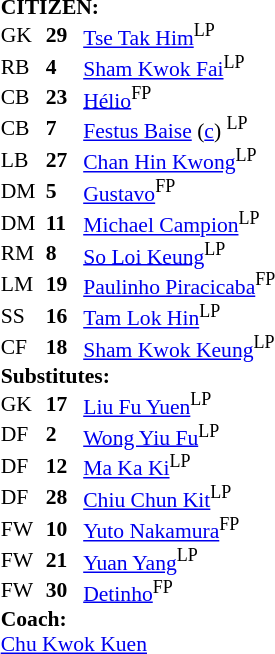<table style="font-size: 90%" cellspacing="0" cellpadding="0" align=center>
<tr>
<td colspan="4"><strong>CITIZEN:</strong></td>
</tr>
<tr>
<th width="30"></th>
<th width="25"></th>
</tr>
<tr>
<td>GK</td>
<td><strong>29</strong></td>
<td> <a href='#'>Tse Tak Him</a><sup>LP</sup></td>
<td></td>
</tr>
<tr>
<td>RB</td>
<td><strong>4</strong></td>
<td> <a href='#'>Sham Kwok Fai</a><sup>LP</sup></td>
<td></td>
</tr>
<tr>
<td>CB</td>
<td><strong>23</strong></td>
<td> <a href='#'>Hélio</a><sup>FP</sup></td>
<td></td>
</tr>
<tr>
<td>CB</td>
<td><strong>7</strong></td>
<td> <a href='#'>Festus Baise</a> (<a href='#'>c</a>) <sup>LP</sup></td>
<td></td>
</tr>
<tr>
<td>LB</td>
<td><strong>27</strong></td>
<td> <a href='#'>Chan Hin Kwong</a><sup>LP</sup></td>
<td></td>
<td></td>
</tr>
<tr>
<td>DM</td>
<td><strong>5</strong></td>
<td> <a href='#'>Gustavo</a><sup>FP</sup></td>
<td></td>
<td></td>
</tr>
<tr>
<td>DM</td>
<td><strong>11</strong></td>
<td> <a href='#'>Michael Campion</a><sup>LP</sup></td>
<td></td>
</tr>
<tr>
<td>RM</td>
<td><strong>8</strong></td>
<td> <a href='#'>So Loi Keung</a><sup>LP</sup></td>
<td></td>
</tr>
<tr>
<td>LM</td>
<td><strong>19</strong></td>
<td> <a href='#'>Paulinho Piracicaba</a><sup>FP</sup></td>
<td></td>
<td></td>
</tr>
<tr>
<td>SS</td>
<td><strong>16</strong></td>
<td> <a href='#'>Tam Lok Hin</a><sup>LP</sup></td>
<td></td>
</tr>
<tr>
<td>CF</td>
<td><strong>18</strong></td>
<td> <a href='#'>Sham Kwok Keung</a><sup>LP</sup></td>
<td></td>
</tr>
<tr>
<td colspan=4><strong>Substitutes:</strong></td>
</tr>
<tr>
<td>GK</td>
<td><strong>17</strong></td>
<td> <a href='#'>Liu Fu Yuen</a><sup>LP</sup></td>
<td></td>
</tr>
<tr>
<td>DF</td>
<td><strong>2</strong></td>
<td> <a href='#'>Wong Yiu Fu</a><sup>LP</sup></td>
<td></td>
<td></td>
</tr>
<tr>
<td>DF</td>
<td><strong>12</strong></td>
<td> <a href='#'>Ma Ka Ki</a><sup>LP</sup></td>
<td></td>
</tr>
<tr>
<td>DF</td>
<td><strong>28</strong></td>
<td> <a href='#'>Chiu Chun Kit</a><sup>LP</sup></td>
<td></td>
</tr>
<tr>
<td>FW</td>
<td><strong>10</strong></td>
<td> <a href='#'>Yuto Nakamura</a><sup>FP</sup></td>
<td></td>
</tr>
<tr>
<td>FW</td>
<td><strong>21</strong></td>
<td> <a href='#'>Yuan Yang</a><sup>LP</sup></td>
<td></td>
<td></td>
</tr>
<tr>
<td>FW</td>
<td><strong>30</strong></td>
<td> <a href='#'>Detinho</a><sup>FP</sup></td>
<td></td>
<td></td>
</tr>
<tr>
<td colspan=4><strong>Coach:</strong></td>
</tr>
<tr>
<td colspan="4"> <a href='#'>Chu Kwok Kuen</a></td>
</tr>
<tr>
</tr>
</table>
